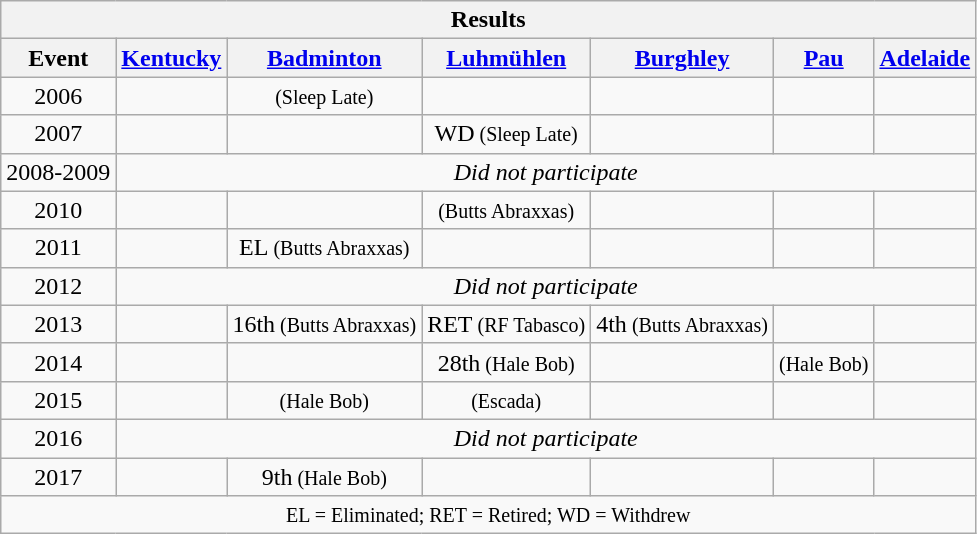<table class="wikitable" style="text-align:center">
<tr>
<th colspan=13 align=center><strong>Results</strong></th>
</tr>
<tr>
<th>Event</th>
<th><a href='#'>Kentucky</a></th>
<th><a href='#'>Badminton</a></th>
<th><a href='#'>Luhmühlen</a></th>
<th><a href='#'>Burghley</a></th>
<th><a href='#'>Pau</a></th>
<th><a href='#'>Adelaide</a></th>
</tr>
<tr>
<td>2006</td>
<td></td>
<td> <small>(Sleep Late)</small></td>
<td></td>
<td></td>
<td></td>
<td></td>
</tr>
<tr>
<td>2007</td>
<td></td>
<td></td>
<td>WD<small> (Sleep Late)</small></td>
<td></td>
<td></td>
<td></td>
</tr>
<tr>
<td>2008-2009</td>
<td colspan="6"><em>Did not participate</em></td>
</tr>
<tr>
<td>2010</td>
<td></td>
<td></td>
<td> <small>(Butts Abraxxas)</small></td>
<td></td>
<td></td>
<td></td>
</tr>
<tr>
<td>2011</td>
<td></td>
<td>EL<small> (Butts Abraxxas)</small></td>
<td></td>
<td></td>
<td></td>
<td></td>
</tr>
<tr>
<td>2012</td>
<td colspan="6"><em>Did not participate</em></td>
</tr>
<tr>
<td>2013</td>
<td></td>
<td>16th<small> (Butts Abraxxas)</small></td>
<td>RET<small> (RF Tabasco)</small></td>
<td>4th<small> (Butts Abraxxas)</small></td>
<td></td>
<td></td>
</tr>
<tr>
<td>2014</td>
<td></td>
<td></td>
<td>28th<small> (Hale Bob)</small></td>
<td></td>
<td> <small>(Hale Bob)</small></td>
<td></td>
</tr>
<tr>
<td>2015</td>
<td></td>
<td> <small>(Hale Bob)</small></td>
<td> <small>(Escada)</small></td>
<td></td>
<td></td>
<td></td>
</tr>
<tr>
<td>2016</td>
<td colspan="6"><em>Did not participate</em></td>
</tr>
<tr>
<td>2017</td>
<td></td>
<td>9th<small> (Hale Bob)</small></td>
<td></td>
<td></td>
<td></td>
<td></td>
</tr>
<tr>
<td colspan=13 align=center><small> EL = Eliminated; RET = Retired; WD = Withdrew </small></td>
</tr>
</table>
